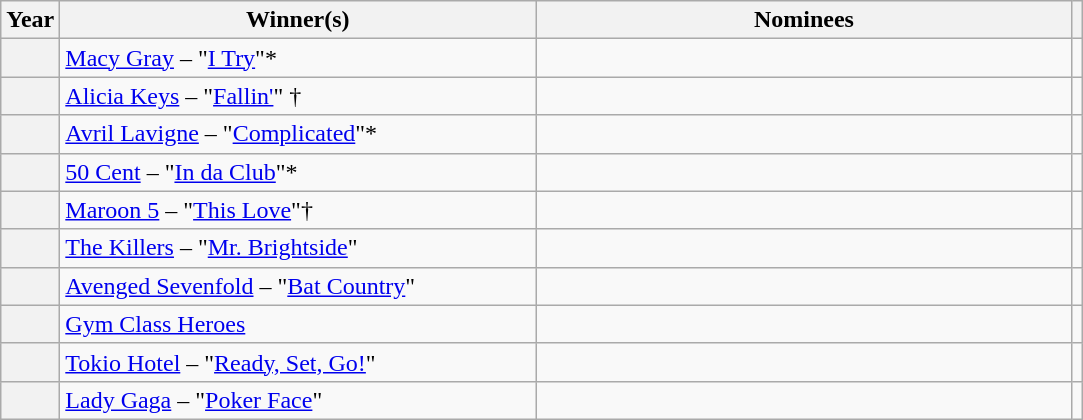<table class="wikitable sortable">
<tr>
<th scope="col">Year</th>
<th scope="col" style="width:310px;">Winner(s)</th>
<th scope="col" style="width:350px;">Nominees</th>
<th scope="col" class="unsortable"></th>
</tr>
<tr>
<th scope="row"></th>
<td><a href='#'>Macy Gray</a> – "<a href='#'>I Try</a>"*</td>
<td></td>
<td align="center"></td>
</tr>
<tr>
<th scope="row"></th>
<td><a href='#'>Alicia Keys</a> – "<a href='#'>Fallin'</a>" †</td>
<td></td>
<td align="center"></td>
</tr>
<tr>
<th scope="row"></th>
<td><a href='#'>Avril Lavigne</a> – "<a href='#'>Complicated</a>"*</td>
<td></td>
<td align="center"></td>
</tr>
<tr>
<th scope="row"></th>
<td><a href='#'>50 Cent</a> – "<a href='#'>In da Club</a>"*</td>
<td></td>
<td align="center"></td>
</tr>
<tr>
<th scope="row"></th>
<td><a href='#'>Maroon 5</a> – "<a href='#'>This Love</a>"†</td>
<td></td>
<td align="center"></td>
</tr>
<tr>
<th scope="row"></th>
<td><a href='#'>The Killers</a> – "<a href='#'>Mr. Brightside</a>"</td>
<td></td>
<td align="center"></td>
</tr>
<tr>
<th scope="row"></th>
<td><a href='#'>Avenged Sevenfold</a> – "<a href='#'>Bat Country</a>"</td>
<td></td>
<td align="center"></td>
</tr>
<tr>
<th scope="row"></th>
<td><a href='#'>Gym Class Heroes</a></td>
<td></td>
<td align="center"></td>
</tr>
<tr>
<th scope="row"></th>
<td><a href='#'>Tokio Hotel</a> – "<a href='#'>Ready, Set, Go!</a>"</td>
<td></td>
<td align="center"></td>
</tr>
<tr>
<th scope="row"></th>
<td><a href='#'>Lady Gaga</a> – "<a href='#'>Poker Face</a>"</td>
<td></td>
<td align="center"></td>
</tr>
</table>
